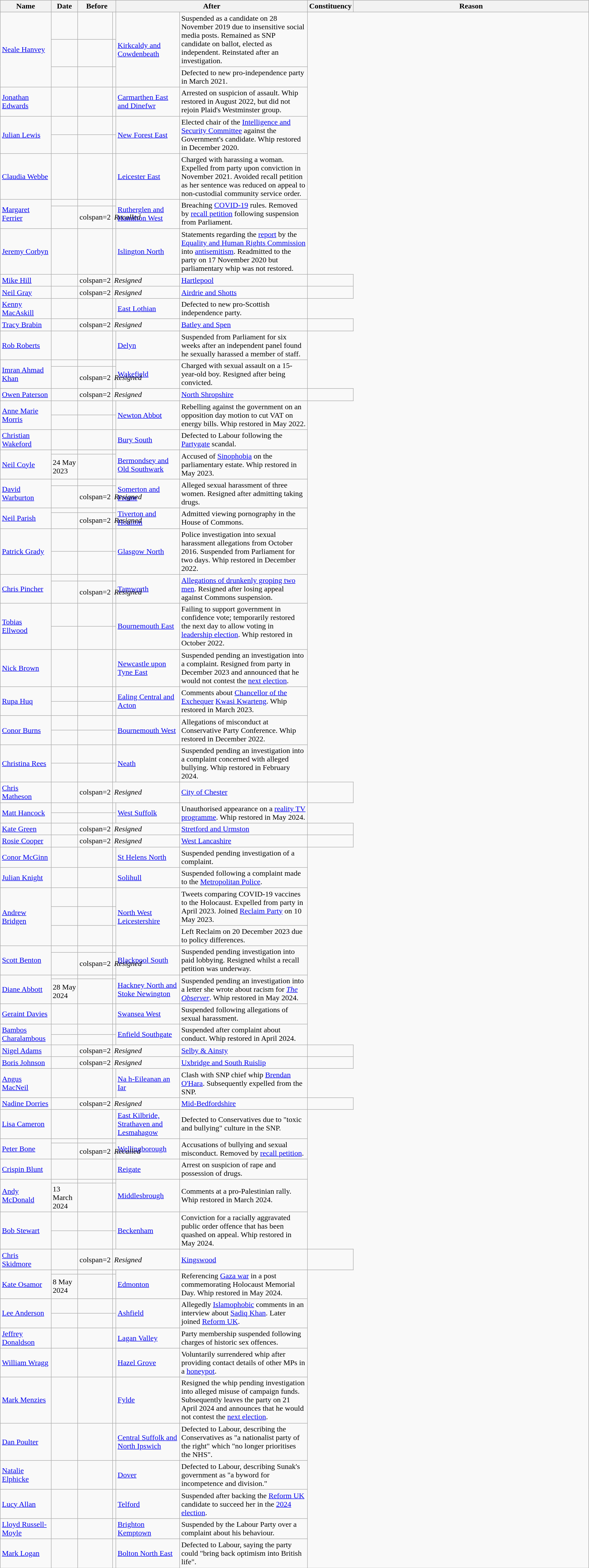<table class="wikitable">
<tr>
<th>Name</th>
<th>Date</th>
<th colspan="2">Before</th>
<th colspan="2">After</th>
<th>Constituency</th>
<th width="40%">Reason</th>
</tr>
<tr>
<td rowspan="3"><a href='#'>Neale Hanvey</a></td>
<td></td>
<td></td>
<td></td>
<td rowspan="3"><a href='#'>Kirkcaldy and Cowdenbeath</a></td>
<td rowspan="2">Suspended as a candidate on 28 November 2019 due to insensitive social media posts. Remained as SNP candidate on ballot, elected as independent. Reinstated after an investigation.</td>
</tr>
<tr>
<td></td>
<td></td>
<td></td>
</tr>
<tr>
<td></td>
<td></td>
<td></td>
<td>Defected to new pro-independence party in March 2021.</td>
</tr>
<tr>
<td><a href='#'>Jonathan Edwards</a></td>
<td></td>
<td></td>
<td></td>
<td><a href='#'>Carmarthen East and Dinefwr</a></td>
<td>Arrested on suspicion of assault. Whip restored in August 2022, but did not rejoin Plaid's Westminster group.</td>
</tr>
<tr>
<td rowspan=2><a href='#'>Julian Lewis</a></td>
<td></td>
<td></td>
<td></td>
<td rowspan=2><a href='#'>New Forest East</a></td>
<td rowspan=2>Elected chair of the <a href='#'>Intelligence and Security Committee</a> against the Government's candidate. Whip restored in December 2020.</td>
</tr>
<tr>
<td></td>
<td></td>
<td></td>
</tr>
<tr>
<td><a href='#'>Claudia Webbe</a></td>
<td></td>
<td></td>
<td></td>
<td><a href='#'>Leicester East</a></td>
<td>Charged with harassing a woman. Expelled from party upon conviction in November 2021. Avoided recall petition as her sentence was reduced on appeal to non-custodial community service order.</td>
</tr>
<tr>
<td rowspan=2><a href='#'>Margaret Ferrier</a></td>
<td></td>
<td></td>
<td></td>
<td rowspan=2><a href='#'>Rutherglen and Hamilton West</a></td>
<td rowspan=2>Breaching <a href='#'>COVID-19</a> rules. Removed by <a href='#'>recall petition</a> following suspension from Parliament.</td>
</tr>
<tr>
<td></td>
<td>colspan=2 </td>
<td colspan=2><em>Recalled</em></td>
</tr>
<tr>
<td><a href='#'>Jeremy Corbyn</a></td>
<td></td>
<td></td>
<td></td>
<td><a href='#'>Islington North</a></td>
<td>Statements regarding the <a href='#'>report</a> by the <a href='#'>Equality and Human Rights Commission</a> into <a href='#'>antisemitism</a>. Readmitted to the party on 17 November 2020 but parliamentary whip was not restored.</td>
</tr>
<tr>
<td><a href='#'>Mike Hill</a></td>
<td></td>
<td>colspan=2 </td>
<td colspan=2><em>Resigned</em></td>
<td><a href='#'>Hartlepool</a></td>
<td></td>
</tr>
<tr>
<td><a href='#'>Neil Gray</a></td>
<td></td>
<td>colspan=2 </td>
<td colspan=2><em>Resigned</em></td>
<td><a href='#'>Airdrie and Shotts</a></td>
<td></td>
</tr>
<tr>
<td><a href='#'>Kenny MacAskill</a></td>
<td></td>
<td></td>
<td></td>
<td><a href='#'>East Lothian</a></td>
<td>Defected to new pro-Scottish independence party.</td>
</tr>
<tr>
<td><a href='#'>Tracy Brabin</a></td>
<td></td>
<td>colspan=2 </td>
<td colspan=2><em>Resigned</em></td>
<td><a href='#'>Batley and Spen</a></td>
<td></td>
</tr>
<tr>
<td><a href='#'>Rob Roberts</a></td>
<td></td>
<td></td>
<td></td>
<td><a href='#'>Delyn</a></td>
<td>Suspended from Parliament for six weeks after an independent panel found he sexually harassed a member of staff.</td>
</tr>
<tr>
<td rowspan=2><a href='#'>Imran Ahmad Khan</a></td>
<td></td>
<td></td>
<td></td>
<td rowspan=2><a href='#'>Wakefield</a></td>
<td rowspan=2>Charged with sexual assault on a 15-year-old boy. Resigned after being convicted.</td>
</tr>
<tr>
<td></td>
<td>colspan=2 </td>
<td colspan="2"><em>Resigned</em></td>
</tr>
<tr>
<td><a href='#'>Owen Paterson</a></td>
<td></td>
<td>colspan=2 </td>
<td colspan="2"><em>Resigned</em></td>
<td><a href='#'>North Shropshire</a></td>
<td></td>
</tr>
<tr>
<td rowspan=2><a href='#'>Anne Marie Morris</a></td>
<td></td>
<td></td>
<td></td>
<td rowspan=2><a href='#'>Newton Abbot</a></td>
<td rowspan=2>Rebelling against the government on an opposition day motion to cut VAT on energy bills. Whip restored in May 2022.</td>
</tr>
<tr>
<td></td>
<td></td>
<td></td>
</tr>
<tr>
<td><a href='#'>Christian Wakeford</a></td>
<td></td>
<td></td>
<td></td>
<td><a href='#'>Bury South</a></td>
<td>Defected to Labour following the <a href='#'>Partygate</a> scandal.</td>
</tr>
<tr>
<td rowspan="2"><a href='#'>Neil Coyle</a></td>
<td></td>
<td></td>
<td></td>
<td rowspan="2"><a href='#'>Bermondsey and Old Southwark</a></td>
<td rowspan="2">Accused of <a href='#'>Sinophobia</a> on the parliamentary estate. Whip restored in May 2023.</td>
</tr>
<tr>
<td>24 May 2023</td>
<td></td>
<td></td>
</tr>
<tr>
<td rowspan=2><a href='#'>David Warburton</a></td>
<td></td>
<td></td>
<td></td>
<td rowspan=2><a href='#'>Somerton and Frome</a></td>
<td rowspan=2>Alleged sexual harassment of three women. Resigned after admitting taking drugs.</td>
</tr>
<tr>
<td></td>
<td>colspan=2 </td>
<td colspan=2><em>Resigned</em></td>
</tr>
<tr>
<td rowspan=2><a href='#'>Neil Parish</a></td>
<td></td>
<td></td>
<td></td>
<td rowspan=2><a href='#'>Tiverton and Honiton</a></td>
<td rowspan=2>Admitted viewing pornography in the House of Commons.</td>
</tr>
<tr>
<td></td>
<td>colspan=2 </td>
<td colspan=2><em>Resigned</em></td>
</tr>
<tr>
<td rowspan=2><a href='#'>Patrick Grady</a></td>
<td></td>
<td></td>
<td></td>
<td rowspan=2><a href='#'>Glasgow North</a></td>
<td rowspan=2>Police investigation into sexual harassment allegations from October 2016. Suspended from Parliament for two days. Whip restored in December 2022.</td>
</tr>
<tr>
<td></td>
<td></td>
<td></td>
</tr>
<tr>
<td rowspan=2><a href='#'>Chris Pincher</a></td>
<td></td>
<td></td>
<td></td>
<td rowspan=2><a href='#'>Tamworth</a></td>
<td rowspan=2><a href='#'>Allegations of drunkenly groping two men</a>. Resigned after losing appeal against Commons suspension.</td>
</tr>
<tr>
<td></td>
<td>colspan=2 </td>
<td colspan="2"><em>Resigned</em></td>
</tr>
<tr>
<td rowspan=2><a href='#'>Tobias Ellwood</a></td>
<td></td>
<td></td>
<td></td>
<td rowspan=2><a href='#'>Bournemouth East</a></td>
<td rowspan=2>Failing to support government in confidence vote; temporarily restored the next day to allow voting in <a href='#'>leadership election</a>. Whip restored in October 2022.</td>
</tr>
<tr>
<td></td>
<td></td>
<td></td>
</tr>
<tr>
<td><a href='#'>Nick Brown</a></td>
<td></td>
<td></td>
<td></td>
<td><a href='#'>Newcastle upon Tyne East</a></td>
<td>Suspended pending an investigation into a complaint. Resigned from party in December 2023 and announced that he would not contest the <a href='#'>next election</a>.</td>
</tr>
<tr>
<td rowspan=2><a href='#'>Rupa Huq</a></td>
<td></td>
<td></td>
<td></td>
<td rowspan=2><a href='#'>Ealing Central and Acton</a></td>
<td rowspan=2>Comments about <a href='#'>Chancellor of the Exchequer</a> <a href='#'>Kwasi Kwarteng</a>. Whip restored in March 2023.</td>
</tr>
<tr>
<td></td>
<td></td>
<td></td>
</tr>
<tr>
<td rowspan=2><a href='#'>Conor Burns</a></td>
<td></td>
<td></td>
<td></td>
<td rowspan=2><a href='#'>Bournemouth West</a></td>
<td rowspan=2>Allegations of misconduct at Conservative Party Conference. Whip restored in December 2022.</td>
</tr>
<tr>
<td></td>
<td></td>
<td></td>
</tr>
<tr>
<td rowspan=2><a href='#'>Christina Rees</a></td>
<td></td>
<td></td>
<td></td>
<td rowspan=2><a href='#'>Neath</a></td>
<td rowspan=2>Suspended pending an investigation into a complaint concerned with alleged bullying. Whip restored in February 2024.</td>
</tr>
<tr>
<td></td>
<td></td>
<td></td>
</tr>
<tr>
<td><a href='#'>Chris Matheson</a></td>
<td></td>
<td>colspan=2 </td>
<td colspan=2><em>Resigned</em></td>
<td><a href='#'>City of Chester</a></td>
<td></td>
</tr>
<tr>
<td rowspan=2><a href='#'>Matt Hancock</a></td>
<td></td>
<td></td>
<td></td>
<td rowspan=2><a href='#'>West Suffolk</a></td>
<td rowspan=2>Unauthorised appearance on a <a href='#'>reality TV programme</a>. Whip restored in May 2024.</td>
</tr>
<tr>
<td></td>
<td></td>
<td></td>
</tr>
<tr>
<td><a href='#'>Kate Green</a></td>
<td></td>
<td>colspan=2 </td>
<td colspan=2><em>Resigned</em></td>
<td><a href='#'>Stretford and Urmston</a></td>
<td></td>
</tr>
<tr>
<td><a href='#'>Rosie Cooper</a></td>
<td></td>
<td>colspan=2 </td>
<td colspan=2><em>Resigned</em></td>
<td><a href='#'>West Lancashire</a></td>
<td></td>
</tr>
<tr>
<td><a href='#'>Conor McGinn</a></td>
<td></td>
<td></td>
<td></td>
<td><a href='#'>St Helens North</a></td>
<td>Suspended pending investigation of a complaint.</td>
</tr>
<tr>
<td><a href='#'>Julian Knight</a></td>
<td></td>
<td></td>
<td></td>
<td><a href='#'>Solihull</a></td>
<td>Suspended following a complaint made to the <a href='#'>Metropolitan Police</a>.</td>
</tr>
<tr>
<td rowspan=3><a href='#'>Andrew Bridgen</a></td>
<td></td>
<td></td>
<td></td>
<td rowspan=3><a href='#'>North West Leicestershire</a></td>
<td rowspan=2>Tweets comparing COVID-19 vaccines to the Holocaust. Expelled from party in April 2023. Joined <a href='#'>Reclaim Party</a> on 10 May 2023.</td>
</tr>
<tr>
<td></td>
<td></td>
<td></td>
</tr>
<tr>
<td></td>
<td></td>
<td></td>
<td>Left Reclaim on 20 December 2023 due to policy differences.</td>
</tr>
<tr>
<td rowspan=2><a href='#'>Scott Benton</a></td>
<td></td>
<td></td>
<td></td>
<td rowspan=2><a href='#'>Blackpool South</a></td>
<td rowspan=2>Suspended pending investigation into paid lobbying. Resigned whilst a recall petition was underway.</td>
</tr>
<tr>
<td></td>
<td>colspan=2 </td>
<td colspan=2><em>Resigned</em></td>
</tr>
<tr>
<td rowspan="2"><a href='#'>Diane Abbott</a></td>
<td></td>
<td></td>
<td></td>
<td rowspan="2"><a href='#'>Hackney North and Stoke Newington</a></td>
<td rowspan="2">Suspended pending an investigation into a letter she wrote about racism for <em><a href='#'>The Observer</a></em>. Whip restored in May 2024.</td>
</tr>
<tr>
<td>28 May 2024</td>
<td></td>
<td></td>
</tr>
<tr>
<td><a href='#'>Geraint Davies</a></td>
<td></td>
<td></td>
<td></td>
<td><a href='#'>Swansea West</a></td>
<td>Suspended following allegations of sexual harassment.</td>
</tr>
<tr>
<td rowspan=2><a href='#'>Bambos Charalambous</a></td>
<td></td>
<td></td>
<td></td>
<td rowspan=2><a href='#'>Enfield Southgate</a></td>
<td rowspan=2>Suspended after complaint about conduct. Whip restored in April 2024.</td>
</tr>
<tr>
<td></td>
<td></td>
<td></td>
</tr>
<tr>
<td><a href='#'>Nigel Adams</a></td>
<td></td>
<td>colspan=2 </td>
<td colspan="2"><em>Resigned</em></td>
<td><a href='#'>Selby & Ainsty</a></td>
<td></td>
</tr>
<tr>
<td><a href='#'>Boris Johnson</a></td>
<td></td>
<td>colspan=2 </td>
<td colspan="2"><em>Resigned</em></td>
<td><a href='#'>Uxbridge and South Ruislip</a></td>
<td></td>
</tr>
<tr>
<td><a href='#'>Angus MacNeil</a></td>
<td></td>
<td></td>
<td></td>
<td><a href='#'>Na h-Eileanan an Iar</a></td>
<td>Clash with SNP chief whip <a href='#'>Brendan O'Hara</a>. Subsequently expelled from the SNP.</td>
</tr>
<tr>
<td><a href='#'>Nadine Dorries</a></td>
<td></td>
<td>colspan=2 </td>
<td colspan="2"><em>Resigned</em></td>
<td><a href='#'>Mid-Bedfordshire</a></td>
<td></td>
</tr>
<tr>
<td><a href='#'>Lisa Cameron</a></td>
<td></td>
<td></td>
<td></td>
<td><a href='#'>East Kilbride, Strathaven and Lesmahagow</a></td>
<td>Defected to Conservatives due to "toxic and bullying" culture in the SNP.</td>
</tr>
<tr>
<td rowspan=2><a href='#'>Peter Bone</a></td>
<td></td>
<td></td>
<td></td>
<td rowspan=2><a href='#'>Wellingborough</a></td>
<td rowspan=2>Accusations of bullying and sexual misconduct. Removed by <a href='#'>recall petition</a>.</td>
</tr>
<tr>
<td></td>
<td>colspan=2 </td>
<td colspan="2"><em>Recalled</em></td>
</tr>
<tr>
<td><a href='#'>Crispin Blunt</a></td>
<td></td>
<td></td>
<td></td>
<td><a href='#'>Reigate</a></td>
<td>Arrest on suspicion of rape and possession of drugs.</td>
</tr>
<tr>
<td rowspan="2"><a href='#'>Andy McDonald</a></td>
<td></td>
<td></td>
<td></td>
<td rowspan="2"><a href='#'>Middlesbrough</a></td>
<td rowspan="2">Comments at a pro-Palestinian rally. Whip restored in March 2024.</td>
</tr>
<tr>
<td>13 March 2024</td>
<td></td>
<td></td>
</tr>
<tr>
<td rowspan=2><a href='#'>Bob Stewart</a></td>
<td></td>
<td></td>
<td></td>
<td rowspan=2><a href='#'>Beckenham</a></td>
<td rowspan=2>Conviction for a racially aggravated public order offence that has been quashed on appeal. Whip restored in May 2024.</td>
</tr>
<tr>
<td></td>
<td></td>
<td></td>
</tr>
<tr>
<td><a href='#'>Chris Skidmore</a></td>
<td></td>
<td>colspan=2 </td>
<td colspan="2"><em>Resigned</em></td>
<td><a href='#'>Kingswood</a></td>
<td></td>
</tr>
<tr>
<td rowspan="2"><a href='#'>Kate Osamor</a></td>
<td></td>
<td></td>
<td></td>
<td rowspan="2"><a href='#'>Edmonton</a></td>
<td rowspan="2">Referencing <a href='#'>Gaza war</a> in a post commemorating Holocaust Memorial Day. Whip restored in May 2024.</td>
</tr>
<tr>
<td>8 May 2024</td>
<td></td>
<td></td>
</tr>
<tr>
<td rowspan=2><a href='#'>Lee Anderson</a></td>
<td></td>
<td></td>
<td></td>
<td rowspan=2><a href='#'>Ashfield</a></td>
<td rowspan=2>Allegedly <a href='#'>Islamophobic</a> comments in an interview about <a href='#'>Sadiq Khan</a>. Later joined <a href='#'>Reform UK</a>.</td>
</tr>
<tr>
<td></td>
<td></td>
<td></td>
</tr>
<tr>
<td><a href='#'>Jeffrey Donaldson</a></td>
<td></td>
<td></td>
<td></td>
<td><a href='#'>Lagan Valley</a></td>
<td>Party membership suspended following charges of historic sex offences.</td>
</tr>
<tr>
<td><a href='#'>William Wragg</a></td>
<td></td>
<td></td>
<td></td>
<td><a href='#'>Hazel Grove</a></td>
<td>Voluntarily surrendered whip after providing contact details of other MPs in a <a href='#'>honeypot</a>.</td>
</tr>
<tr>
<td><a href='#'>Mark Menzies</a></td>
<td></td>
<td></td>
<td></td>
<td><a href='#'>Fylde</a></td>
<td>Resigned the whip pending investigation into alleged misuse of campaign funds. Subsequently leaves the party on 21 April 2024 and announces that he would not contest the <a href='#'>next election</a>.</td>
</tr>
<tr>
<td><a href='#'>Dan Poulter</a></td>
<td></td>
<td></td>
<td></td>
<td><a href='#'>Central Suffolk and North Ipswich</a></td>
<td>Defected to Labour, describing the Conservatives as "a nationalist party of the right" which "no longer prioritises the NHS".</td>
</tr>
<tr>
<td><a href='#'>Natalie Elphicke</a></td>
<td></td>
<td></td>
<td></td>
<td><a href='#'>Dover</a></td>
<td>Defected to Labour, describing Sunak's government as "a byword for incompetence and division."</td>
</tr>
<tr>
<td><a href='#'>Lucy Allan</a></td>
<td></td>
<td></td>
<td></td>
<td><a href='#'>Telford</a></td>
<td>Suspended after backing the <a href='#'>Reform UK</a> candidate to succeed her in the <a href='#'>2024 election</a>.</td>
</tr>
<tr>
<td><a href='#'>Lloyd Russell-Moyle</a></td>
<td></td>
<td></td>
<td></td>
<td><a href='#'>Brighton Kemptown</a></td>
<td>Suspended by the Labour Party over a complaint about his behaviour.</td>
</tr>
<tr>
<td><a href='#'>Mark Logan</a></td>
<td></td>
<td></td>
<td></td>
<td><a href='#'>Bolton North East</a></td>
<td>Defected to Labour, saying the party could "bring back optimism into British life".</td>
</tr>
</table>
